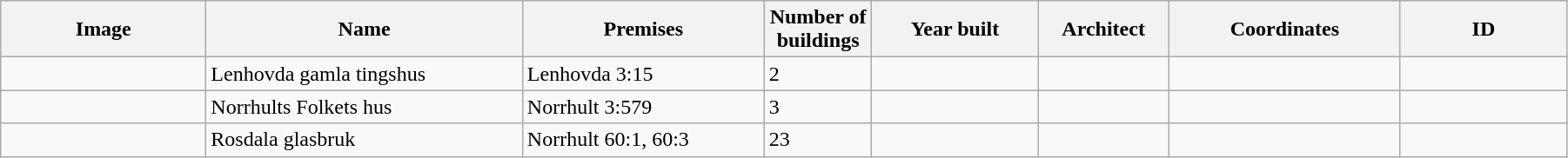<table class="wikitable" width="95%">
<tr>
<th width="150">Image</th>
<th>Name</th>
<th>Premises</th>
<th width="75">Number of<br>buildings</th>
<th width="120">Year built</th>
<th>Architect</th>
<th width="170">Coordinates</th>
<th width="120">ID</th>
</tr>
<tr>
<td></td>
<td>Lenhovda gamla tingshus</td>
<td>Lenhovda 3:15</td>
<td>2</td>
<td></td>
<td></td>
<td></td>
<td></td>
</tr>
<tr>
<td></td>
<td>Norrhults Folkets hus</td>
<td>Norrhult 3:579</td>
<td>3</td>
<td></td>
<td></td>
<td></td>
<td></td>
</tr>
<tr>
<td></td>
<td>Rosdala glasbruk</td>
<td>Norrhult 60:1, 60:3</td>
<td>23</td>
<td></td>
<td></td>
<td></td>
<td></td>
</tr>
</table>
